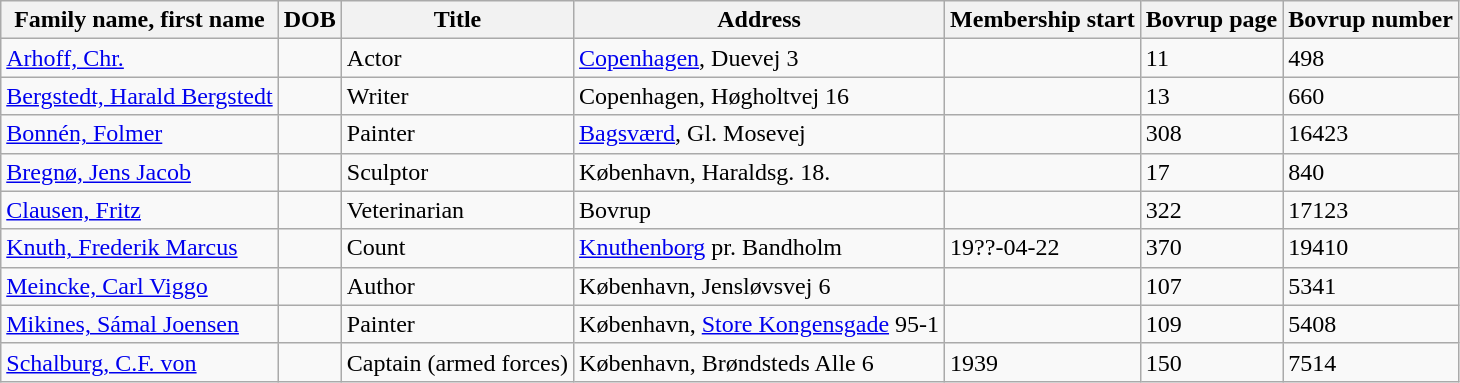<table class="wikitable sortable">
<tr>
<th>Family name, first name</th>
<th>DOB</th>
<th>Title</th>
<th>Address</th>
<th>Membership start</th>
<th>Bovrup page</th>
<th>Bovrup number</th>
</tr>
<tr>
<td><a href='#'>Arhoff, Chr.</a></td>
<td></td>
<td>Actor</td>
<td><a href='#'>Copenhagen</a>, Duevej 3</td>
<td></td>
<td>11</td>
<td>498</td>
</tr>
<tr>
<td><a href='#'>Bergstedt, Harald Bergstedt</a></td>
<td></td>
<td>Writer</td>
<td>Copenhagen, Høgholtvej 16</td>
<td></td>
<td>13</td>
<td>660</td>
</tr>
<tr>
<td><a href='#'>Bonnén, Folmer</a></td>
<td></td>
<td>Painter</td>
<td><a href='#'>Bagsværd</a>, Gl. Mosevej</td>
<td></td>
<td>308</td>
<td>16423</td>
</tr>
<tr>
<td><a href='#'>Bregnø, Jens Jacob</a></td>
<td></td>
<td>Sculptor</td>
<td>København, Haraldsg. 18.</td>
<td></td>
<td>17</td>
<td>840</td>
</tr>
<tr>
<td><a href='#'>Clausen, Fritz</a></td>
<td></td>
<td>Veterinarian</td>
<td>Bovrup</td>
<td></td>
<td>322</td>
<td>17123</td>
</tr>
<tr>
<td><a href='#'>Knuth, Frederik Marcus</a></td>
<td></td>
<td>Count</td>
<td><a href='#'>Knuthenborg</a> pr. Bandholm</td>
<td>19??-04-22</td>
<td>370</td>
<td>19410</td>
</tr>
<tr>
<td><a href='#'>Meincke, Carl Viggo</a></td>
<td></td>
<td>Author</td>
<td>København, Jensløvsvej 6</td>
<td></td>
<td>107</td>
<td>5341</td>
</tr>
<tr>
<td><a href='#'>Mikines, Sámal Joensen</a></td>
<td></td>
<td>Painter</td>
<td>København, <a href='#'>Store Kongensgade</a> 95-1</td>
<td></td>
<td>109</td>
<td>5408</td>
</tr>
<tr>
<td><a href='#'>Schalburg, C.F. von</a></td>
<td></td>
<td>Captain (armed forces)</td>
<td>København, Brøndsteds Alle 6</td>
<td>1939</td>
<td>150</td>
<td>7514</td>
</tr>
</table>
